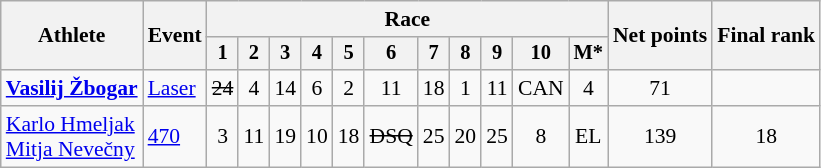<table class="wikitable" style="font-size:90%">
<tr>
<th rowspan=2>Athlete</th>
<th rowspan=2>Event</th>
<th colspan=11>Race</th>
<th rowspan=2>Net points</th>
<th rowspan=2>Final rank</th>
</tr>
<tr style="font-size:95%">
<th>1</th>
<th>2</th>
<th>3</th>
<th>4</th>
<th>5</th>
<th>6</th>
<th>7</th>
<th>8</th>
<th>9</th>
<th>10</th>
<th>M*</th>
</tr>
<tr align=center>
<td align=left><strong><a href='#'>Vasilij Žbogar</a></strong></td>
<td align=left><a href='#'>Laser</a></td>
<td><s>24</s></td>
<td>4</td>
<td>14</td>
<td>6</td>
<td>2</td>
<td>11</td>
<td>18</td>
<td>1</td>
<td>11</td>
<td>CAN</td>
<td>4</td>
<td>71</td>
<td></td>
</tr>
<tr align=center>
<td align=left><a href='#'>Karlo Hmeljak</a><br><a href='#'>Mitja Nevečny</a></td>
<td align=left><a href='#'>470</a></td>
<td>3</td>
<td>11</td>
<td>19</td>
<td>10</td>
<td>18</td>
<td><s>DSQ</s></td>
<td>25</td>
<td>20</td>
<td>25</td>
<td>8</td>
<td>EL</td>
<td>139</td>
<td>18</td>
</tr>
</table>
